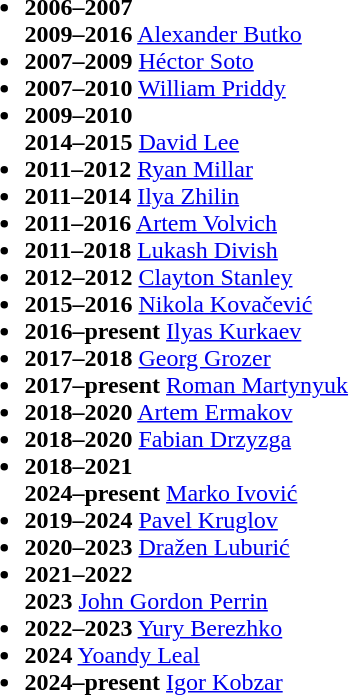<table>
<tr style="vertical-align: top;">
<td><br><ul><li><strong>2006–2007</strong><br><strong>2009–2016</strong>  <a href='#'>Alexander Butko</a></li><li><strong>2007–2009</strong>  <a href='#'>Héctor Soto</a></li><li><strong>2007–2010</strong>  <a href='#'>William Priddy</a></li><li><strong>2009–2010</strong><br><strong>2014–2015</strong>  <a href='#'>David Lee</a></li><li><strong>2011–2012</strong>  <a href='#'>Ryan Millar</a></li><li><strong>2011–2014</strong>  <a href='#'>Ilya Zhilin</a></li><li><strong>2011–2016</strong>  <a href='#'>Artem Volvich</a></li><li><strong>2011–2018</strong>  <a href='#'>Lukash Divish</a></li><li><strong>2012–2012</strong>  <a href='#'>Clayton Stanley</a></li><li><strong>2015–2016</strong>  <a href='#'>Nikola Kovačević</a></li><li><strong>2016–present</strong>  <a href='#'>Ilyas Kurkaev</a></li><li><strong>2017–2018</strong>  <a href='#'>Georg Grozer</a></li><li><strong>2017–present</strong>  <a href='#'>Roman Martynyuk</a></li><li><strong>2018–2020</strong>  <a href='#'>Artem Ermakov</a></li><li><strong>2018–2020</strong>  <a href='#'>Fabian Drzyzga</a></li><li><strong>2018–2021</strong><br><strong>2024–present</strong>  <a href='#'>Marko Ivović</a></li><li><strong>2019–2024</strong>  <a href='#'>Pavel Kruglov</a></li><li><strong>2020–2023</strong>  <a href='#'>Dražen Luburić</a></li><li><strong>2021–2022</strong><br><strong>2023</strong>  <a href='#'>John Gordon Perrin</a></li><li><strong>2022–2023</strong>  <a href='#'>Yury Berezhko</a></li><li><strong>2024</strong>  <a href='#'>Yoandy Leal</a></li><li><strong>2024–present</strong>  <a href='#'>Igor Kobzar</a></li></ul></td>
</tr>
</table>
